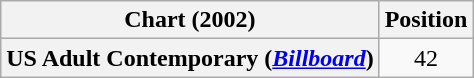<table class="wikitable plainrowheaders" style="text-align:center">
<tr>
<th scope="col">Chart (2002)</th>
<th scope="col">Position</th>
</tr>
<tr>
<th scope="row">US Adult Contemporary (<em><a href='#'>Billboard</a></em>)</th>
<td>42</td>
</tr>
</table>
